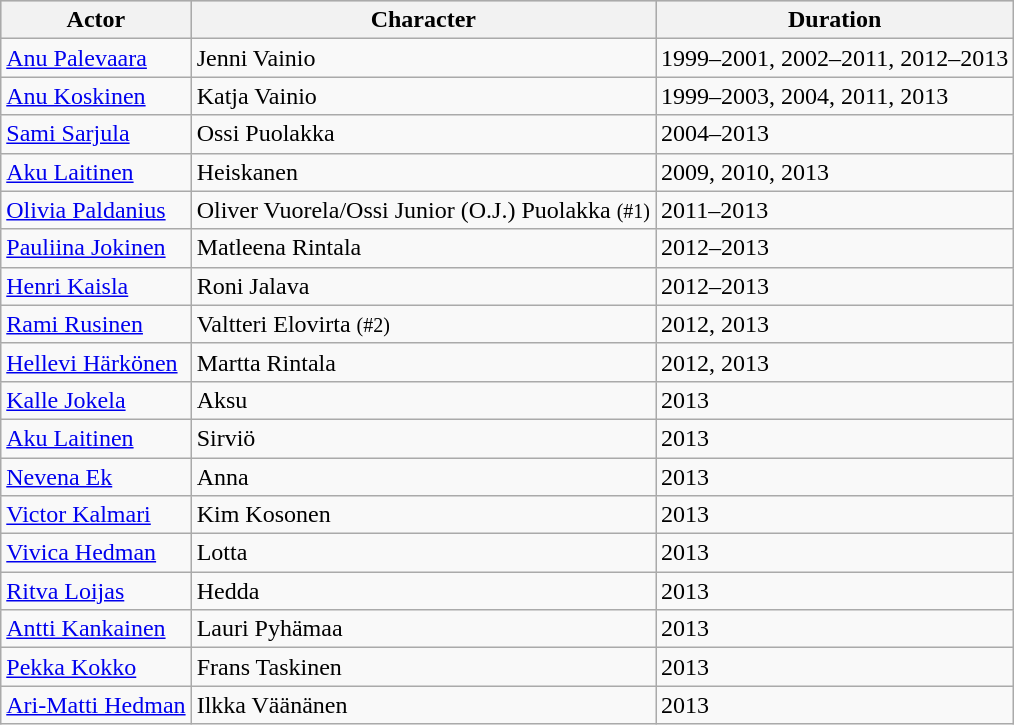<table class="wikitable" sortable>
<tr bgcolor="#CCCCCC">
<th>Actor</th>
<th>Character</th>
<th>Duration</th>
</tr>
<tr>
<td><a href='#'>Anu Palevaara</a></td>
<td>Jenni Vainio</td>
<td>1999–2001, 2002–2011, 2012–2013</td>
</tr>
<tr>
<td><a href='#'>Anu Koskinen</a></td>
<td>Katja Vainio</td>
<td>1999–2003, 2004, 2011, 2013</td>
</tr>
<tr>
<td><a href='#'>Sami Sarjula</a></td>
<td>Ossi Puolakka</td>
<td>2004–2013</td>
</tr>
<tr>
<td><a href='#'>Aku Laitinen</a></td>
<td>Heiskanen</td>
<td>2009, 2010, 2013</td>
</tr>
<tr>
<td><a href='#'>Olivia Paldanius</a></td>
<td>Oliver Vuorela/Ossi Junior (O.J.) Puolakka <small>(#1)</small></td>
<td>2011–2013</td>
</tr>
<tr>
<td><a href='#'>Pauliina Jokinen</a></td>
<td>Matleena Rintala</td>
<td>2012–2013</td>
</tr>
<tr>
<td><a href='#'>Henri Kaisla</a></td>
<td>Roni Jalava</td>
<td>2012–2013</td>
</tr>
<tr>
<td><a href='#'>Rami Rusinen</a></td>
<td>Valtteri Elovirta <small>(#2)</small></td>
<td>2012, 2013</td>
</tr>
<tr>
<td><a href='#'>Hellevi Härkönen</a></td>
<td>Martta Rintala</td>
<td>2012, 2013</td>
</tr>
<tr>
<td><a href='#'>Kalle Jokela</a></td>
<td>Aksu</td>
<td>2013</td>
</tr>
<tr>
<td><a href='#'>Aku Laitinen</a></td>
<td>Sirviö</td>
<td>2013</td>
</tr>
<tr>
<td><a href='#'>Nevena Ek</a></td>
<td>Anna</td>
<td>2013</td>
</tr>
<tr>
<td><a href='#'>Victor Kalmari</a></td>
<td>Kim Kosonen</td>
<td>2013</td>
</tr>
<tr>
<td><a href='#'>Vivica Hedman</a></td>
<td>Lotta</td>
<td>2013</td>
</tr>
<tr>
<td><a href='#'>Ritva Loijas</a></td>
<td>Hedda</td>
<td>2013</td>
</tr>
<tr>
<td><a href='#'>Antti Kankainen</a></td>
<td>Lauri Pyhämaa</td>
<td>2013</td>
</tr>
<tr>
<td><a href='#'>Pekka Kokko</a></td>
<td>Frans Taskinen</td>
<td>2013</td>
</tr>
<tr>
<td><a href='#'>Ari-Matti Hedman</a></td>
<td>Ilkka Väänänen</td>
<td>2013</td>
</tr>
</table>
